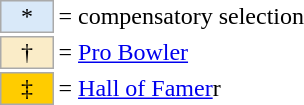<table border=0 cellspacing="0" cellpadding="8">
<tr>
<td><br><table style="margin: 0.75em 0 0 0.5em;">
<tr>
<td style="background:#d9e9f9; border:1px solid #aaa; width:2em; text-align:center;">*</td>
<td>= compensatory selection</td>
<td></td>
</tr>
<tr>
<td style="background:#faecc8; border:1px solid #aaa; width:2em; text-align:center;">†</td>
<td>= <a href='#'>Pro Bowler</a></td>
</tr>
<tr>
<td style="background-color:#FFCC00; border:1px solid #aaaaaa; width:2em; text-align:center;">‡</td>
<td>= <a href='#'>Hall of Famer</a>r</td>
</tr>
</table>
</td>
<td cellspacing="2"><br></td>
</tr>
</table>
